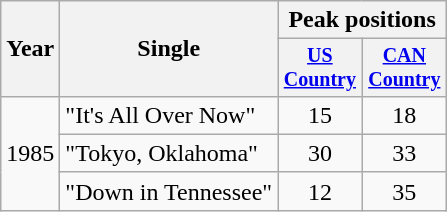<table class="wikitable" style="text-align:center;">
<tr>
<th rowspan="2">Year</th>
<th rowspan="2">Single</th>
<th colspan="2">Peak positions</th>
</tr>
<tr style="font-size:smaller;">
<th width="50"><a href='#'>US Country</a></th>
<th width="50"><a href='#'>CAN Country</a></th>
</tr>
<tr>
<td rowspan="3">1985</td>
<td align="left">"It's All Over Now"</td>
<td>15</td>
<td>18</td>
</tr>
<tr>
<td align="left">"Tokyo, Oklahoma"</td>
<td>30</td>
<td>33</td>
</tr>
<tr>
<td align="left">"Down in Tennessee"</td>
<td>12</td>
<td>35</td>
</tr>
</table>
